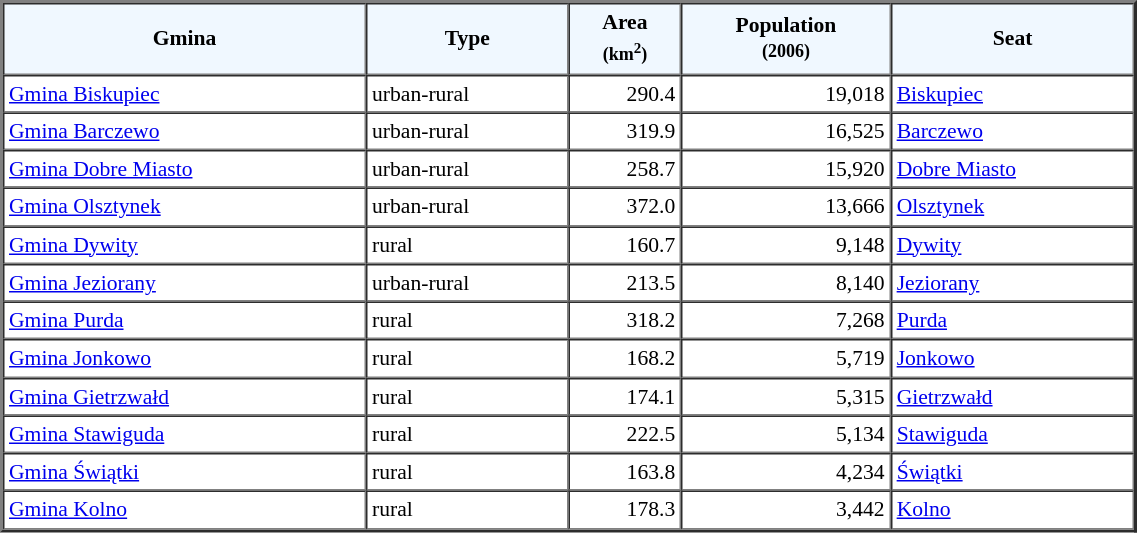<table width="60%" border="2" cellpadding="3" cellspacing="0" style="font-size:90%;line-height:120%;">
<tr bgcolor="F0F8FF">
<td style="text-align:center;"><strong>Gmina</strong></td>
<td style="text-align:center;"><strong>Type</strong></td>
<td style="text-align:center;"><strong>Area<br><small>(km<sup>2</sup>)</small></strong></td>
<td style="text-align:center;"><strong>Population<br><small>(2006)</small></strong></td>
<td style="text-align:center;"><strong>Seat</strong></td>
</tr>
<tr>
<td><a href='#'>Gmina Biskupiec</a></td>
<td>urban-rural</td>
<td style="text-align:right;">290.4</td>
<td style="text-align:right;">19,018</td>
<td><a href='#'>Biskupiec</a></td>
</tr>
<tr>
<td><a href='#'>Gmina Barczewo</a></td>
<td>urban-rural</td>
<td style="text-align:right;">319.9</td>
<td style="text-align:right;">16,525</td>
<td><a href='#'>Barczewo</a></td>
</tr>
<tr>
<td><a href='#'>Gmina Dobre Miasto</a></td>
<td>urban-rural</td>
<td style="text-align:right;">258.7</td>
<td style="text-align:right;">15,920</td>
<td><a href='#'>Dobre Miasto</a></td>
</tr>
<tr>
<td><a href='#'>Gmina Olsztynek</a></td>
<td>urban-rural</td>
<td style="text-align:right;">372.0</td>
<td style="text-align:right;">13,666</td>
<td><a href='#'>Olsztynek</a></td>
</tr>
<tr>
<td><a href='#'>Gmina Dywity</a></td>
<td>rural</td>
<td style="text-align:right;">160.7</td>
<td style="text-align:right;">9,148</td>
<td><a href='#'>Dywity</a></td>
</tr>
<tr>
<td><a href='#'>Gmina Jeziorany</a></td>
<td>urban-rural</td>
<td style="text-align:right;">213.5</td>
<td style="text-align:right;">8,140</td>
<td><a href='#'>Jeziorany</a></td>
</tr>
<tr>
<td><a href='#'>Gmina Purda</a></td>
<td>rural</td>
<td style="text-align:right;">318.2</td>
<td style="text-align:right;">7,268</td>
<td><a href='#'>Purda</a></td>
</tr>
<tr>
<td><a href='#'>Gmina Jonkowo</a></td>
<td>rural</td>
<td style="text-align:right;">168.2</td>
<td style="text-align:right;">5,719</td>
<td><a href='#'>Jonkowo</a></td>
</tr>
<tr>
<td><a href='#'>Gmina Gietrzwałd</a></td>
<td>rural</td>
<td style="text-align:right;">174.1</td>
<td style="text-align:right;">5,315</td>
<td><a href='#'>Gietrzwałd</a></td>
</tr>
<tr>
<td><a href='#'>Gmina Stawiguda</a></td>
<td>rural</td>
<td style="text-align:right;">222.5</td>
<td style="text-align:right;">5,134</td>
<td><a href='#'>Stawiguda</a></td>
</tr>
<tr>
<td><a href='#'>Gmina Świątki</a></td>
<td>rural</td>
<td style="text-align:right;">163.8</td>
<td style="text-align:right;">4,234</td>
<td><a href='#'>Świątki</a></td>
</tr>
<tr>
<td><a href='#'>Gmina Kolno</a></td>
<td>rural</td>
<td style="text-align:right;">178.3</td>
<td style="text-align:right;">3,442</td>
<td><a href='#'>Kolno</a></td>
</tr>
<tr>
</tr>
</table>
